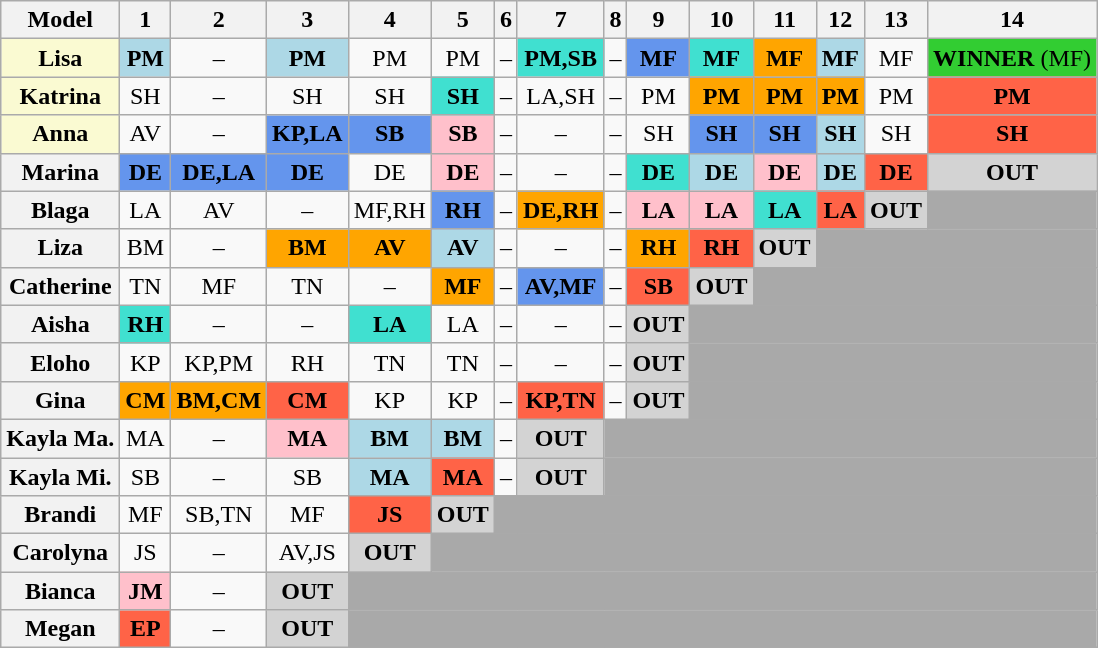<table class="wikitable" style="text-align:center">
<tr>
<th><strong>Model</strong></th>
<th>1</th>
<th>2</th>
<th>3</th>
<th>4</th>
<th>5</th>
<th>6</th>
<th>7</th>
<th>8</th>
<th>9</th>
<th>10</th>
<th>11</th>
<th>12</th>
<th>13</th>
<th>14</th>
</tr>
<tr>
<th style="background:#FAFAD2;">Lisa</th>
<td style="background:lightblue;"><strong>PM</strong></td>
<td>–</td>
<td style="background:lightblue;"><strong>PM</strong></td>
<td>PM</td>
<td>PM</td>
<td>–</td>
<td style="background:turquoise;"><strong>PM,SB</strong></td>
<td>–</td>
<td bgcolor="cornflowerblue"><strong>MF</strong></td>
<td style="background:turquoise;"><strong>MF</strong></td>
<td style="background:orange;"><strong>MF</strong></td>
<td style="background:lightblue;"><strong>MF</strong></td>
<td>MF</td>
<td style="background:limegreen;"><strong>WINNER</strong> (MF)</td>
</tr>
<tr>
<th style="background:#FAFAD2;">Katrina</th>
<td>SH</td>
<td>–</td>
<td>SH</td>
<td>SH</td>
<td style="background:turquoise;"><strong>SH</strong></td>
<td>–</td>
<td>LA,SH</td>
<td>–</td>
<td>PM</td>
<td style="background:orange;"><strong>PM</strong></td>
<td style="background:orange;"><strong>PM</strong></td>
<td style="background:orange;"><strong>PM</strong></td>
<td>PM</td>
<td bgcolor="tomato"><strong>PM</strong></td>
</tr>
<tr>
<th style="background:#FAFAD2;">Anna</th>
<td>AV</td>
<td>–</td>
<td bgcolor="cornflowerblue"><strong>KP,LA</strong></td>
<td bgcolor="cornflowerblue"><strong>SB</strong></td>
<td style="background:pink;"><strong>SB</strong></td>
<td>–</td>
<td>–</td>
<td>–</td>
<td>SH</td>
<td bgcolor="cornflowerblue"><strong>SH</strong></td>
<td bgcolor="cornflowerblue"><strong>SH</strong></td>
<td style="background:lightblue;"><strong>SH</strong></td>
<td>SH</td>
<td bgcolor="tomato"><strong>SH</strong></td>
</tr>
<tr>
<th>Marina</th>
<td bgcolor="cornflowerblue"><strong>DE</strong></td>
<td bgcolor="cornflowerblue"><strong>DE,LA</strong></td>
<td bgcolor="cornflowerblue"><strong>DE</strong></td>
<td>DE</td>
<td style="background:pink;"><strong>DE</strong></td>
<td>–</td>
<td>–</td>
<td>–</td>
<td style="background:turquoise;"><strong>DE</strong></td>
<td style="background:lightblue;"><strong>DE</strong></td>
<td style="background:pink;"><strong>DE</strong></td>
<td style="background:lightblue;"><strong>DE</strong></td>
<td bgcolor="tomato"><strong>DE</strong></td>
<td bgcolor="lightgrey"><strong>OUT</strong></td>
</tr>
<tr>
<th>Blaga</th>
<td>LA</td>
<td>AV</td>
<td>–</td>
<td>MF,RH</td>
<td bgcolor="cornflowerblue"><strong>RH</strong></td>
<td>–</td>
<td style="background:orange;"><strong>DE,RH</strong></td>
<td>–</td>
<td style="background:pink;"><strong>LA</strong></td>
<td style="background:pink;"><strong>LA</strong></td>
<td style="background:turquoise;"><strong>LA</strong></td>
<td bgcolor="tomato"><strong>LA</strong></td>
<td bgcolor="lightgrey"><strong>OUT</strong></td>
<td bgcolor="darkgray" colspan="1"></td>
</tr>
<tr>
<th>Liza</th>
<td>BM</td>
<td>–</td>
<td style="background:orange;"><strong>BM</strong></td>
<td style="background:orange;"><strong>AV</strong></td>
<td style="background:lightblue;"><strong>AV</strong></td>
<td>–</td>
<td>–</td>
<td>–</td>
<td style="background:orange;"><strong>RH</strong></td>
<td bgcolor="tomato"><strong>RH</strong></td>
<td style="background:lightgrey;"><strong>OUT</strong></td>
<td bgcolor="darkgray" colspan="3"></td>
</tr>
<tr>
<th>Catherine</th>
<td>TN</td>
<td>MF</td>
<td>TN</td>
<td>–</td>
<td style="background:orange;"><strong>MF</strong></td>
<td>–</td>
<td bgcolor="cornflowerblue"><strong>AV,MF</strong></td>
<td>–</td>
<td bgcolor="tomato"><strong>SB</strong></td>
<td style="background:lightgrey;"><strong>OUT</strong></td>
<td bgcolor="darkgray" colspan="4"></td>
</tr>
<tr>
<th>Aisha</th>
<td style="background:turquoise;"><strong>RH</strong></td>
<td>–</td>
<td>–</td>
<td style="background:turquoise;"><strong>LA</strong></td>
<td>LA</td>
<td>–</td>
<td>–</td>
<td>–</td>
<td style="background:lightgrey;"><strong>OUT</strong></td>
<td bgcolor="darkgray" colspan="5"></td>
</tr>
<tr>
<th>Eloho</th>
<td>KP</td>
<td>KP,PM</td>
<td>RH</td>
<td>TN</td>
<td>TN</td>
<td>–</td>
<td>–</td>
<td>–</td>
<td style="background:lightgrey;"><strong>OUT</strong></td>
<td bgcolor="darkgray" colspan="5"></td>
</tr>
<tr>
<th>Gina</th>
<td style="background:orange;"><strong>CM</strong></td>
<td style="background:orange;"><strong>BM,CM</strong></td>
<td bgcolor="tomato"><strong>CM</strong></td>
<td>KP</td>
<td>KP</td>
<td>–</td>
<td bgcolor="tomato"><strong>KP,TN</strong></td>
<td>–</td>
<td style="background:lightgrey;"><strong>OUT</strong></td>
<td bgcolor="darkgray" colspan="5"></td>
</tr>
<tr>
<th>Kayla Ma.</th>
<td>MA</td>
<td>–</td>
<td style="background:pink;"><strong>MA</strong></td>
<td style="background:lightblue;"><strong>BM</strong></td>
<td style="background:lightblue;"><strong>BM</strong></td>
<td>–</td>
<td style="background:lightgrey;"><strong>OUT</strong></td>
<td bgcolor="darkgray" colspan="7"></td>
</tr>
<tr>
<th>Kayla Mi.</th>
<td>SB</td>
<td>–</td>
<td>SB</td>
<td style="background:lightblue;"><strong>MA</strong></td>
<td bgcolor="tomato"><strong>MA</strong></td>
<td>–</td>
<td style="background:lightgrey;"><strong>OUT</strong></td>
<td bgcolor="darkgray" colspan="7"></td>
</tr>
<tr>
<th>Brandi</th>
<td>MF</td>
<td>SB,TN</td>
<td>MF</td>
<td bgcolor="tomato"><strong>JS</strong></td>
<td style="background:lightgrey;"><strong>OUT</strong></td>
<td bgcolor="darkgray" colspan="9"></td>
</tr>
<tr>
<th>Carolyna</th>
<td>JS</td>
<td>–</td>
<td>AV,JS</td>
<td style="background:lightgrey;"><strong>OUT</strong></td>
<td bgcolor="darkgray" colspan="10"></td>
</tr>
<tr>
<th>Bianca</th>
<td style="background:pink;"><strong>JM</strong></td>
<td>–</td>
<td style="background:lightgrey;"><strong>OUT</strong></td>
<td bgcolor="darkgray" colspan="11"></td>
</tr>
<tr>
<th>Megan</th>
<td bgcolor="tomato"><strong>EP</strong></td>
<td>–</td>
<td style="background:lightgrey;"><strong>OUT</strong></td>
<td bgcolor="darkgray" colspan="11"></td>
</tr>
</table>
